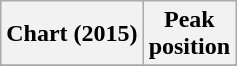<table class="wikitable sortable">
<tr>
<th>Chart (2015)</th>
<th>Peak<br>position</th>
</tr>
<tr>
</tr>
</table>
